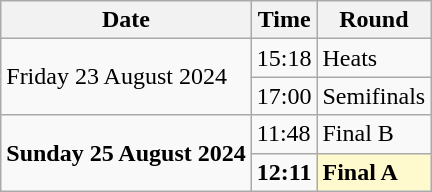<table class="wikitable">
<tr>
<th>Date</th>
<th>Time</th>
<th>Round</th>
</tr>
<tr>
<td rowspan=2>Friday 23 August 2024</td>
<td>15:18</td>
<td>Heats</td>
</tr>
<tr>
<td>17:00</td>
<td>Semifinals</td>
</tr>
<tr>
<td rowspan=2><strong>Sunday 25 August 2024</strong></td>
<td>11:48</td>
<td>Final B</td>
</tr>
<tr>
<td><strong>12:11</strong></td>
<td style=background:lemonchiffon><strong>Final A</strong></td>
</tr>
</table>
